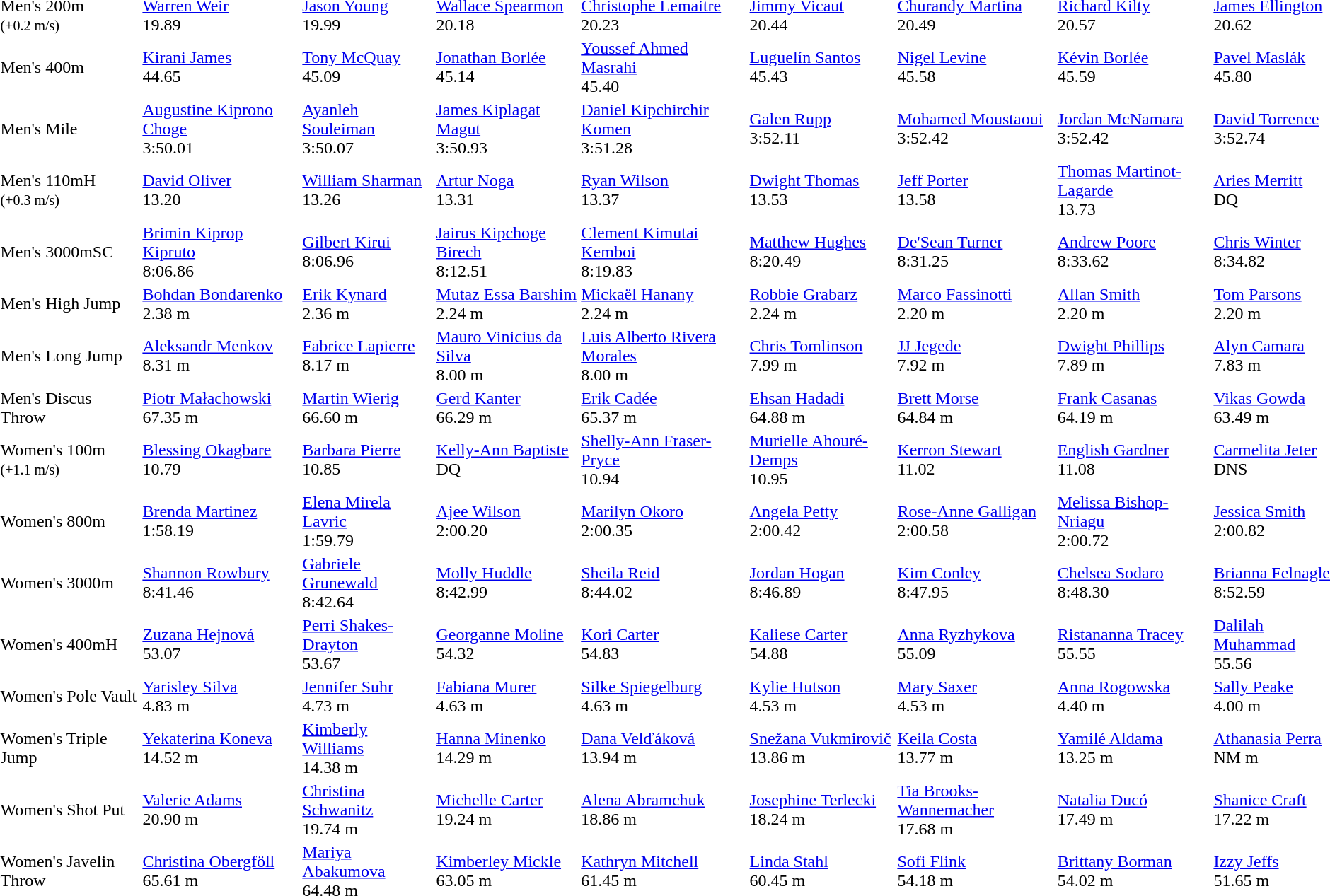<table>
<tr>
<td>Men's 200m<br><small>(+0.2 m/s)</small></td>
<td><a href='#'>Warren Weir</a><br>  19.89</td>
<td><a href='#'>Jason Young</a><br>  19.99</td>
<td><a href='#'>Wallace Spearmon</a><br>  20.18</td>
<td><a href='#'>Christophe Lemaitre</a><br>  20.23</td>
<td><a href='#'>Jimmy Vicaut</a><br>  20.44</td>
<td><a href='#'>Churandy Martina</a><br>  20.49</td>
<td><a href='#'>Richard Kilty</a><br>  20.57</td>
<td><a href='#'>James Ellington</a><br>  20.62</td>
</tr>
<tr>
<td>Men's 400m</td>
<td><a href='#'>Kirani James</a><br>  44.65</td>
<td><a href='#'>Tony McQuay</a><br>  45.09</td>
<td><a href='#'>Jonathan Borlée</a><br>  45.14</td>
<td><a href='#'>Youssef Ahmed Masrahi</a><br>  45.40</td>
<td><a href='#'>Luguelín Santos</a><br>  45.43</td>
<td><a href='#'>Nigel Levine</a><br>  45.58</td>
<td><a href='#'>Kévin Borlée</a><br>  45.59</td>
<td><a href='#'>Pavel Maslák</a><br>  45.80</td>
</tr>
<tr>
<td>Men's Mile</td>
<td><a href='#'>Augustine Kiprono Choge</a><br>  3:50.01</td>
<td><a href='#'>Ayanleh Souleiman</a><br>  3:50.07</td>
<td><a href='#'>James Kiplagat Magut</a><br>  3:50.93</td>
<td><a href='#'>Daniel Kipchirchir Komen</a><br>  3:51.28</td>
<td><a href='#'>Galen Rupp</a><br>  3:52.11</td>
<td><a href='#'>Mohamed Moustaoui</a><br>  3:52.42</td>
<td><a href='#'>Jordan McNamara</a><br>  3:52.42</td>
<td><a href='#'>David Torrence</a><br>  3:52.74</td>
</tr>
<tr>
<td>Men's 110mH<br><small>(+0.3 m/s)</small></td>
<td><a href='#'>David Oliver</a><br>  13.20</td>
<td><a href='#'>William Sharman</a><br>  13.26</td>
<td><a href='#'>Artur Noga</a><br>  13.31</td>
<td><a href='#'>Ryan Wilson</a><br>  13.37</td>
<td><a href='#'>Dwight Thomas</a><br>  13.53</td>
<td><a href='#'>Jeff Porter</a><br>  13.58</td>
<td><a href='#'>Thomas Martinot-Lagarde</a><br>  13.73</td>
<td><a href='#'>Aries Merritt</a><br>  DQ</td>
</tr>
<tr>
<td>Men's 3000mSC</td>
<td><a href='#'>Brimin Kiprop Kipruto</a><br>  8:06.86</td>
<td><a href='#'>Gilbert Kirui</a><br>  8:06.96</td>
<td><a href='#'>Jairus Kipchoge Birech</a><br>  8:12.51</td>
<td><a href='#'>Clement Kimutai Kemboi</a><br>  8:19.83</td>
<td><a href='#'>Matthew Hughes</a><br>  8:20.49</td>
<td><a href='#'>De'Sean Turner</a><br>  8:31.25</td>
<td><a href='#'>Andrew Poore</a><br>  8:33.62</td>
<td><a href='#'>Chris Winter</a><br>  8:34.82</td>
</tr>
<tr>
<td>Men's High Jump</td>
<td><a href='#'>Bohdan Bondarenko</a><br>  2.38 m</td>
<td><a href='#'>Erik Kynard</a><br>  2.36 m</td>
<td><a href='#'>Mutaz Essa Barshim</a><br>  2.24 m</td>
<td><a href='#'>Mickaël Hanany</a><br>  2.24 m</td>
<td><a href='#'>Robbie Grabarz</a><br>  2.24 m</td>
<td><a href='#'>Marco Fassinotti</a><br>  2.20 m</td>
<td><a href='#'>Allan Smith</a><br>  2.20 m</td>
<td><a href='#'>Tom Parsons</a><br>  2.20 m</td>
</tr>
<tr>
<td>Men's Long Jump</td>
<td><a href='#'>Aleksandr Menkov</a><br>  8.31 m</td>
<td><a href='#'>Fabrice Lapierre</a><br>  8.17 m</td>
<td><a href='#'>Mauro Vinicius da Silva</a><br>  8.00 m</td>
<td><a href='#'>Luis Alberto Rivera Morales</a><br>  8.00 m</td>
<td><a href='#'>Chris Tomlinson</a><br>  7.99 m</td>
<td><a href='#'>JJ Jegede</a><br>  7.92 m</td>
<td><a href='#'>Dwight Phillips</a><br>  7.89 m</td>
<td><a href='#'>Alyn Camara</a><br>  7.83 m</td>
</tr>
<tr>
<td>Men's Discus Throw</td>
<td><a href='#'>Piotr Małachowski</a><br>  67.35 m</td>
<td><a href='#'>Martin Wierig</a><br>  66.60 m</td>
<td><a href='#'>Gerd Kanter</a><br>  66.29 m</td>
<td><a href='#'>Erik Cadée</a><br>  65.37 m</td>
<td><a href='#'>Ehsan Hadadi</a><br>  64.88 m</td>
<td><a href='#'>Brett Morse</a><br>  64.84 m</td>
<td><a href='#'>Frank Casanas</a><br>  64.19 m</td>
<td><a href='#'>Vikas Gowda</a><br>  63.49 m</td>
</tr>
<tr>
<td>Women's 100m<br><small>(+1.1 m/s)</small></td>
<td><a href='#'>Blessing Okagbare</a><br>  10.79</td>
<td><a href='#'>Barbara Pierre</a><br>  10.85</td>
<td><a href='#'>Kelly-Ann Baptiste</a><br>  DQ</td>
<td><a href='#'>Shelly-Ann Fraser-Pryce</a><br>  10.94</td>
<td><a href='#'>Murielle Ahouré-Demps</a><br>  10.95</td>
<td><a href='#'>Kerron Stewart</a><br>  11.02</td>
<td><a href='#'>English Gardner</a><br>  11.08</td>
<td><a href='#'>Carmelita Jeter</a><br>  DNS</td>
</tr>
<tr>
<td>Women's 800m</td>
<td><a href='#'>Brenda Martinez</a><br>  1:58.19</td>
<td><a href='#'>Elena Mirela Lavric</a><br>  1:59.79</td>
<td><a href='#'>Ajee Wilson</a><br>  2:00.20</td>
<td><a href='#'>Marilyn Okoro</a><br>  2:00.35</td>
<td><a href='#'>Angela Petty</a><br>  2:00.42</td>
<td><a href='#'>Rose-Anne Galligan</a><br>  2:00.58</td>
<td><a href='#'>Melissa Bishop-Nriagu</a><br>  2:00.72</td>
<td><a href='#'>Jessica Smith</a><br>  2:00.82</td>
</tr>
<tr>
<td>Women's 3000m</td>
<td><a href='#'>Shannon Rowbury</a><br>  8:41.46</td>
<td><a href='#'>Gabriele Grunewald</a><br>  8:42.64</td>
<td><a href='#'>Molly Huddle</a><br>  8:42.99</td>
<td><a href='#'>Sheila Reid</a><br>  8:44.02</td>
<td><a href='#'>Jordan Hogan</a><br>  8:46.89</td>
<td><a href='#'>Kim Conley</a><br>  8:47.95</td>
<td><a href='#'>Chelsea Sodaro</a><br>  8:48.30</td>
<td><a href='#'>Brianna Felnagle</a><br>  8:52.59</td>
</tr>
<tr>
<td>Women's 400mH</td>
<td><a href='#'>Zuzana Hejnová</a><br>  53.07</td>
<td><a href='#'>Perri Shakes-Drayton</a><br>  53.67</td>
<td><a href='#'>Georganne Moline</a><br>  54.32</td>
<td><a href='#'>Kori Carter</a><br>  54.83</td>
<td><a href='#'>Kaliese Carter</a><br>  54.88</td>
<td><a href='#'>Anna Ryzhykova</a><br>  55.09</td>
<td><a href='#'>Ristananna Tracey</a><br>  55.55</td>
<td><a href='#'>Dalilah Muhammad</a><br>  55.56</td>
</tr>
<tr>
<td>Women's Pole Vault</td>
<td><a href='#'>Yarisley Silva</a><br>  4.83 m</td>
<td><a href='#'>Jennifer Suhr</a><br>  4.73 m</td>
<td><a href='#'>Fabiana Murer</a><br>  4.63 m</td>
<td><a href='#'>Silke Spiegelburg</a><br>  4.63 m</td>
<td><a href='#'>Kylie Hutson</a><br>  4.53 m</td>
<td><a href='#'>Mary Saxer</a><br>  4.53 m</td>
<td><a href='#'>Anna Rogowska</a><br>  4.40 m</td>
<td><a href='#'>Sally Peake</a><br>  4.00 m</td>
</tr>
<tr>
<td>Women's Triple Jump</td>
<td><a href='#'>Yekaterina Koneva</a><br>  14.52 m</td>
<td><a href='#'>Kimberly Williams</a><br>  14.38 m</td>
<td><a href='#'>Hanna Minenko</a><br>  14.29 m</td>
<td><a href='#'>Dana Velďáková</a><br>  13.94 m</td>
<td><a href='#'>Snežana Vukmirovič</a><br>  13.86 m</td>
<td><a href='#'>Keila Costa</a><br>  13.77 m</td>
<td><a href='#'>Yamilé Aldama</a><br>  13.25 m</td>
<td><a href='#'>Athanasia Perra</a><br>  NM m</td>
</tr>
<tr>
<td>Women's Shot Put</td>
<td><a href='#'>Valerie Adams</a><br>  20.90 m</td>
<td><a href='#'>Christina Schwanitz</a><br>  19.74 m</td>
<td><a href='#'>Michelle Carter</a><br>  19.24 m</td>
<td><a href='#'>Alena Abramchuk</a><br>  18.86 m</td>
<td><a href='#'>Josephine Terlecki</a><br>  18.24 m</td>
<td><a href='#'>Tia Brooks-Wannemacher</a><br>  17.68 m</td>
<td><a href='#'>Natalia Ducó</a><br>  17.49 m</td>
<td><a href='#'>Shanice Craft</a><br>  17.22 m</td>
</tr>
<tr>
<td>Women's Javelin Throw</td>
<td><a href='#'>Christina Obergföll</a><br>  65.61 m</td>
<td><a href='#'>Mariya Abakumova</a><br>  64.48 m</td>
<td><a href='#'>Kimberley Mickle</a><br>  63.05 m</td>
<td><a href='#'>Kathryn Mitchell</a><br>  61.45 m</td>
<td><a href='#'>Linda Stahl</a><br>  60.45 m</td>
<td><a href='#'>Sofi Flink</a><br>  54.18 m</td>
<td><a href='#'>Brittany Borman</a><br>  54.02 m</td>
<td><a href='#'>Izzy Jeffs</a><br>  51.65 m</td>
</tr>
</table>
